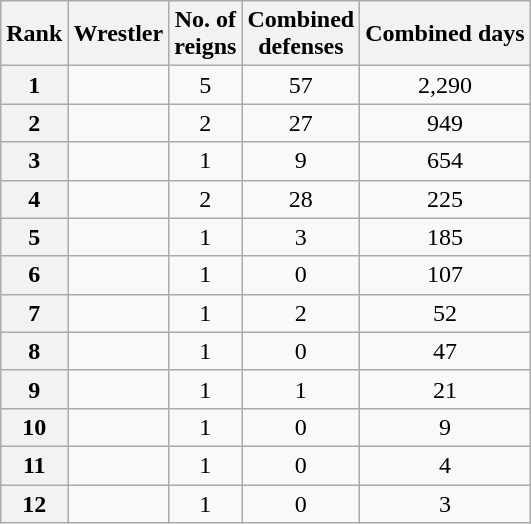<table class="wikitable sortable" style="text-align: center">
<tr>
<th>Rank</th>
<th>Wrestler</th>
<th data-sort-type="number">No. of<br>reigns</th>
<th data-sort-type="number">Combined<br>defenses</th>
<th data-sort-type="number">Combined days</th>
</tr>
<tr>
<th>1</th>
<td></td>
<td>5</td>
<td>57</td>
<td>2,290</td>
</tr>
<tr>
<th>2</th>
<td></td>
<td>2</td>
<td>27</td>
<td>949</td>
</tr>
<tr>
<th>3</th>
<td></td>
<td>1</td>
<td>9</td>
<td>654</td>
</tr>
<tr>
<th>4</th>
<td></td>
<td>2</td>
<td>28</td>
<td>225</td>
</tr>
<tr>
<th>5</th>
<td></td>
<td>1</td>
<td>3</td>
<td>185</td>
</tr>
<tr>
<th>6</th>
<td></td>
<td>1</td>
<td>0</td>
<td>107</td>
</tr>
<tr>
<th>7</th>
<td></td>
<td>1</td>
<td>2</td>
<td>52</td>
</tr>
<tr>
<th>8</th>
<td></td>
<td>1</td>
<td>0</td>
<td>47</td>
</tr>
<tr>
<th>9</th>
<td></td>
<td>1</td>
<td>1</td>
<td>21</td>
</tr>
<tr>
<th>10</th>
<td></td>
<td>1</td>
<td>0</td>
<td>9</td>
</tr>
<tr>
<th>11</th>
<td></td>
<td>1</td>
<td>0</td>
<td>4</td>
</tr>
<tr>
<th>12</th>
<td></td>
<td>1</td>
<td>0</td>
<td>3</td>
</tr>
</table>
